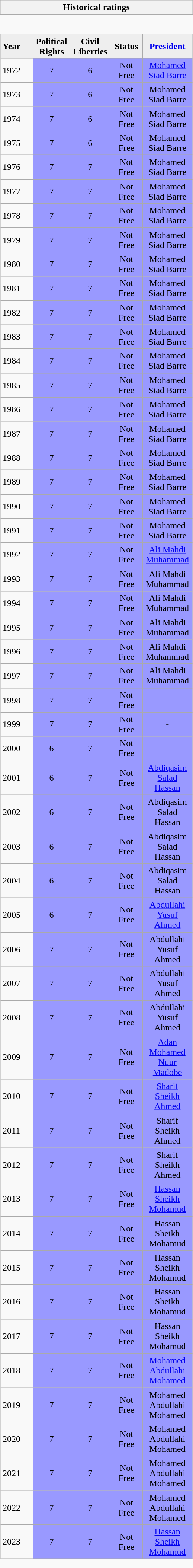<table class="wikitable collapsible collapsed" style="border:none; ">
<tr>
<th>Historical ratings</th>
</tr>
<tr>
<td style="padding:0; border:none;"><br><table class="wikitable sortable" width=100% style="border-collapse:collapse;">
<tr style="background:#eee; font-weight:bold; text-align:center;">
<td style="width:3em; text-align:left;">Year</td>
<td style="width:3em;">Political Rights</td>
<td style="width:3em;">Civil Liberties</td>
<td style="width:3em;">Status</td>
<td style="width:3em;"><a href='#'>President</a></td>
</tr>
<tr align=center>
<td align=left>1972</td>
<td style="background:#99f;">7</td>
<td style="background:#99f;">6</td>
<td style="background:#99f;">Not Free</td>
<td style="background:#99f;"><a href='#'>Mohamed Siad Barre</a></td>
</tr>
<tr align=center>
<td align=left>1973</td>
<td style="background:#99f;">7</td>
<td style="background:#99f;">6</td>
<td style="background:#99f;">Not Free</td>
<td style="background:#99f;">Mohamed Siad Barre</td>
</tr>
<tr align=center>
<td align=left>1974</td>
<td style="background:#99f;">7</td>
<td style="background:#99f;">6</td>
<td style="background:#99f;">Not Free</td>
<td style="background:#99f;">Mohamed Siad Barre</td>
</tr>
<tr align=center>
<td align=left>1975</td>
<td style="background:#99f;">7</td>
<td style="background:#99f;">6</td>
<td style="background:#99f;">Not Free</td>
<td style="background:#99f;">Mohamed Siad Barre</td>
</tr>
<tr align=center>
<td align=left>1976</td>
<td style="background:#99f;">7</td>
<td style="background:#99f;">7</td>
<td style="background:#99f;">Not Free</td>
<td style="background:#99f;">Mohamed Siad Barre</td>
</tr>
<tr align=center>
<td align=left>1977</td>
<td style="background:#99f;">7</td>
<td style="background:#99f;">7</td>
<td style="background:#99f;">Not Free</td>
<td style="background:#99f;">Mohamed Siad Barre</td>
</tr>
<tr align=center>
<td align=left>1978</td>
<td style="background:#99f;">7</td>
<td style="background:#99f;">7</td>
<td style="background:#99f;">Not Free</td>
<td style="background:#99f;">Mohamed Siad Barre</td>
</tr>
<tr align=center>
<td align=left>1979</td>
<td style="background:#99f;">7</td>
<td style="background:#99f;">7</td>
<td style="background:#99f;">Not Free</td>
<td style="background:#99f;">Mohamed Siad Barre</td>
</tr>
<tr align=center>
<td align=left>1980</td>
<td style="background:#99f;">7</td>
<td style="background:#99f;">7</td>
<td style="background:#99f;">Not Free</td>
<td style="background:#99f;">Mohamed Siad Barre</td>
</tr>
<tr align=center>
<td align=left>1981</td>
<td style="background:#99f;">7</td>
<td style="background:#99f;">7</td>
<td style="background:#99f;">Not Free</td>
<td style="background:#99f;">Mohamed Siad Barre</td>
</tr>
<tr align=center>
<td align=left>1982</td>
<td style="background:#99f;">7</td>
<td style="background:#99f;">7</td>
<td style="background:#99f;">Not Free</td>
<td style="background:#99f;">Mohamed Siad Barre</td>
</tr>
<tr align=center>
<td align=left>1983</td>
<td style="background:#99f;">7</td>
<td style="background:#99f;">7</td>
<td style="background:#99f;">Not Free</td>
<td style="background:#99f;">Mohamed Siad Barre</td>
</tr>
<tr align=center>
<td align=left>1984</td>
<td style="background:#99f;">7</td>
<td style="background:#99f;">7</td>
<td style="background:#99f;">Not Free</td>
<td style="background:#99f;">Mohamed Siad Barre</td>
</tr>
<tr align=center>
<td align=left>1985</td>
<td style="background:#99f;">7</td>
<td style="background:#99f;">7</td>
<td style="background:#99f;">Not Free</td>
<td style="background:#99f;">Mohamed Siad Barre</td>
</tr>
<tr align=center>
<td align=left>1986</td>
<td style="background:#99f;">7</td>
<td style="background:#99f;">7</td>
<td style="background:#99f;">Not Free</td>
<td style="background:#99f;">Mohamed Siad Barre</td>
</tr>
<tr align=center>
<td align=left>1987</td>
<td style="background:#99f;">7</td>
<td style="background:#99f;">7</td>
<td style="background:#99f;">Not Free</td>
<td style="background:#99f;">Mohamed Siad Barre</td>
</tr>
<tr align=center>
<td align=left>1988</td>
<td style="background:#99f;">7</td>
<td style="background:#99f;">7</td>
<td style="background:#99f;">Not Free</td>
<td style="background:#99f;">Mohamed Siad Barre</td>
</tr>
<tr align=center>
<td align=left>1989</td>
<td style="background:#99f;">7</td>
<td style="background:#99f;">7</td>
<td style="background:#99f;">Not Free</td>
<td style="background:#99f;">Mohamed Siad Barre</td>
</tr>
<tr align=center>
<td align=left>1990</td>
<td style="background:#99f;">7</td>
<td style="background:#99f;">7</td>
<td style="background:#99f;">Not Free</td>
<td style="background:#99f;">Mohamed Siad Barre</td>
</tr>
<tr align=center>
<td align=left>1991</td>
<td style="background:#99f;">7</td>
<td style="background:#99f;">7</td>
<td style="background:#99f;">Not Free</td>
<td style="background:#99f;">Mohamed Siad Barre</td>
</tr>
<tr align=center>
<td align=left>1992</td>
<td style="background:#99f;">7</td>
<td style="background:#99f;">7</td>
<td style="background:#99f;">Not Free</td>
<td style="background:#99f;"><a href='#'>Ali Mahdi Muhammad</a></td>
</tr>
<tr align=center>
<td align=left>1993</td>
<td style="background:#99f;">7</td>
<td style="background:#99f;">7</td>
<td style="background:#99f;">Not Free</td>
<td style="background:#99f;">Ali Mahdi Muhammad</td>
</tr>
<tr align=center>
<td align=left>1994</td>
<td style="background:#99f;">7</td>
<td style="background:#99f;">7</td>
<td style="background:#99f;">Not Free</td>
<td style="background:#99f;">Ali Mahdi Muhammad</td>
</tr>
<tr align=center>
<td align=left>1995</td>
<td style="background:#99f;">7</td>
<td style="background:#99f;">7</td>
<td style="background:#99f;">Not Free</td>
<td style="background:#99f;">Ali Mahdi Muhammad</td>
</tr>
<tr align=center>
<td align=left>1996</td>
<td style="background:#99f;">7</td>
<td style="background:#99f;">7</td>
<td style="background:#99f;">Not Free</td>
<td style="background:#99f;">Ali Mahdi Muhammad</td>
</tr>
<tr align=center>
<td align=left>1997</td>
<td style="background:#99f;">7</td>
<td style="background:#99f;">7</td>
<td style="background:#99f;">Not Free</td>
<td style="background:#99f;">Ali Mahdi Muhammad</td>
</tr>
<tr align=center>
<td align=left>1998</td>
<td style="background:#99f;">7</td>
<td style="background:#99f;">7</td>
<td style="background:#99f;">Not Free</td>
<td style="background:#99f;">-</td>
</tr>
<tr align=center>
<td align=left>1999</td>
<td style="background:#99f;">7</td>
<td style="background:#99f;">7</td>
<td style="background:#99f;">Not Free</td>
<td style="background:#99f;">-</td>
</tr>
<tr align=center>
<td align=left>2000</td>
<td style="background:#99f;">6</td>
<td style="background:#99f;">7</td>
<td style="background:#99f;">Not Free</td>
<td style="background:#99f;">-</td>
</tr>
<tr align=center>
<td align=left>2001</td>
<td style="background:#99f;">6</td>
<td style="background:#99f;">7</td>
<td style="background:#99f;">Not Free</td>
<td style="background:#99f;"><a href='#'>Abdiqasim Salad Hassan</a></td>
</tr>
<tr align=center>
<td align=left>2002</td>
<td style="background:#99f;">6</td>
<td style="background:#99f;">7</td>
<td style="background:#99f;">Not Free</td>
<td style="background:#99f;">Abdiqasim Salad Hassan</td>
</tr>
<tr align=center>
<td align=left>2003</td>
<td style="background:#99f;">6</td>
<td style="background:#99f;">7</td>
<td style="background:#99f;">Not Free</td>
<td style="background:#99f;">Abdiqasim Salad Hassan</td>
</tr>
<tr align=center>
<td align=left>2004</td>
<td style="background:#99f;">6</td>
<td style="background:#99f;">7</td>
<td style="background:#99f;">Not Free</td>
<td style="background:#99f;">Abdiqasim Salad Hassan</td>
</tr>
<tr align=center>
<td align=left>2005</td>
<td style="background:#99f;">6</td>
<td style="background:#99f;">7</td>
<td style="background:#99f;">Not Free</td>
<td style="background:#99f;"><a href='#'>Abdullahi Yusuf Ahmed</a></td>
</tr>
<tr align=center>
<td align=left>2006</td>
<td style="background:#99f;">7</td>
<td style="background:#99f;">7</td>
<td style="background:#99f;">Not Free</td>
<td style="background:#99f;">Abdullahi Yusuf Ahmed</td>
</tr>
<tr align=center>
<td align=left>2007</td>
<td style="background:#99f;">7</td>
<td style="background:#99f;">7</td>
<td style="background:#99f;">Not Free</td>
<td style="background:#99f;">Abdullahi Yusuf Ahmed</td>
</tr>
<tr align=center>
<td align=left>2008</td>
<td style="background:#99f;">7</td>
<td style="background:#99f;">7</td>
<td style="background:#99f;">Not Free</td>
<td style="background:#99f;">Abdullahi Yusuf Ahmed</td>
</tr>
<tr align=center>
<td align=left>2009</td>
<td style="background:#99f;">7</td>
<td style="background:#99f;">7</td>
<td style="background:#99f;">Not Free</td>
<td style="background:#99f;"><a href='#'>Adan Mohamed Nuur Madobe</a></td>
</tr>
<tr align=center>
<td align=left>2010</td>
<td style="background:#99f;">7</td>
<td style="background:#99f;">7</td>
<td style="background:#99f;">Not Free</td>
<td style="background:#99f;"><a href='#'>Sharif Sheikh Ahmed</a></td>
</tr>
<tr align=center>
<td align=left>2011</td>
<td style="background:#99f;">7</td>
<td style="background:#99f;">7</td>
<td style="background:#99f;">Not Free</td>
<td style="background:#99f;">Sharif Sheikh Ahmed</td>
</tr>
<tr align=center>
<td align=left>2012</td>
<td style="background:#99f;">7</td>
<td style="background:#99f;">7</td>
<td style="background:#99f;">Not Free</td>
<td style="background:#99f;">Sharif Sheikh Ahmed</td>
</tr>
<tr align=center>
<td align=left>2013</td>
<td style="background:#99f;">7</td>
<td style="background:#99f;">7</td>
<td style="background:#99f;">Not Free</td>
<td style="background:#99f;"><a href='#'>Hassan Sheikh Mohamud</a></td>
</tr>
<tr align=center>
<td align=left>2014</td>
<td style="background:#99f;">7</td>
<td style="background:#99f;">7</td>
<td style="background:#99f;">Not Free</td>
<td style="background:#99f;">Hassan Sheikh Mohamud</td>
</tr>
<tr align=center>
<td align=left>2015</td>
<td style="background:#99f;">7</td>
<td style="background:#99f;">7</td>
<td style="background:#99f;">Not Free</td>
<td style="background:#99f;">Hassan Sheikh Mohamud</td>
</tr>
<tr align=center>
<td align=left>2016</td>
<td style="background:#99f;">7</td>
<td style="background:#99f;">7</td>
<td style="background:#99f;">Not Free</td>
<td style="background:#99f;">Hassan Sheikh Mohamud</td>
</tr>
<tr align=center>
<td align=left>2017</td>
<td style="background:#99f;">7</td>
<td style="background:#99f;">7</td>
<td style="background:#99f;">Not Free</td>
<td style="background:#99f;">Hassan Sheikh Mohamud</td>
</tr>
<tr align=center>
<td align=left>2018</td>
<td style="background:#99f;">7</td>
<td style="background:#99f;">7</td>
<td style="background:#99f;">Not Free</td>
<td style="background:#99f;"><a href='#'>Mohamed Abdullahi Mohamed</a></td>
</tr>
<tr align=center>
<td align=left>2019</td>
<td style="background:#99f;">7</td>
<td style="background:#99f;">7</td>
<td style="background:#99f;">Not Free</td>
<td style="background:#99f;">Mohamed Abdullahi Mohamed</td>
</tr>
<tr align=center>
<td align=left>2020</td>
<td style="background:#99f;">7</td>
<td style="background:#99f;">7</td>
<td style="background:#99f;">Not Free</td>
<td style="background:#99f;">Mohamed Abdullahi Mohamed</td>
</tr>
<tr align=center>
<td align=left>2021</td>
<td style="background:#99f;">7</td>
<td style="background:#99f;">7</td>
<td style="background:#99f;">Not Free</td>
<td style="background:#99f;">Mohamed Abdullahi Mohamed</td>
</tr>
<tr align=center>
<td align=left>2022</td>
<td style="background:#99f;">7</td>
<td style="background:#99f;">7</td>
<td style="background:#99f;">Not Free</td>
<td style="background:#99f;">Mohamed Abdullahi Mohamed</td>
</tr>
<tr align=center>
<td align=left>2023</td>
<td style="background:#99f;">7</td>
<td style="background:#99f;">7</td>
<td style="background:#99f;">Not Free</td>
<td style="background:#99f;"><a href='#'>Hassan Sheikh Mohamud</a></td>
</tr>
</table>
</td>
</tr>
</table>
